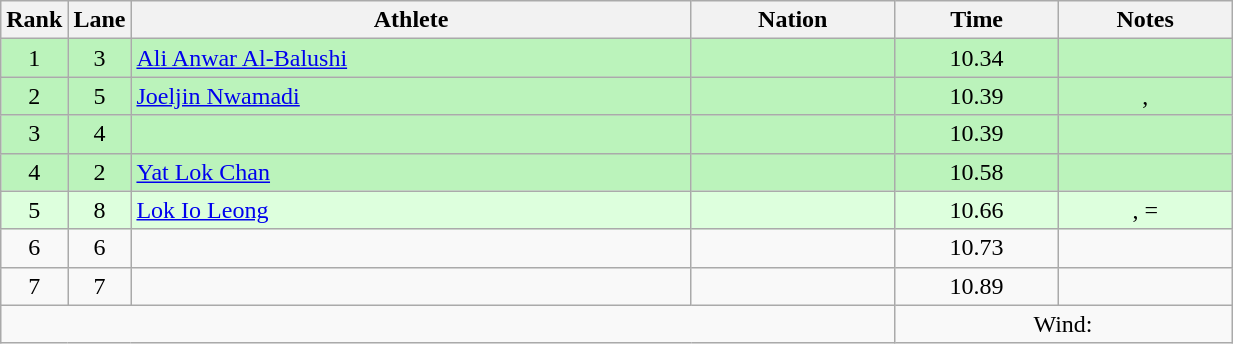<table class="wikitable sortable" style="text-align:center;width: 65%;">
<tr>
<th scope="col" style="width: 10px;">Rank</th>
<th scope="col" style="width: 10px;">Lane</th>
<th scope="col">Athlete</th>
<th scope="col">Nation</th>
<th scope="col">Time</th>
<th scope="col">Notes</th>
</tr>
<tr bgcolor=bbf3bb>
<td>1</td>
<td>3</td>
<td align="left"><a href='#'>Ali Anwar Al-Balushi</a></td>
<td align="left"></td>
<td>10.34</td>
<td></td>
</tr>
<tr bgcolor=bbf3bb>
<td>2</td>
<td>5</td>
<td align="left"><a href='#'>Joeljin Nwamadi</a></td>
<td align="left"></td>
<td>10.39 </td>
<td>, </td>
</tr>
<tr bgcolor=bbf3bb>
<td>3</td>
<td>4</td>
<td align=left></td>
<td align=left></td>
<td>10.39 </td>
<td></td>
</tr>
<tr bgcolor=bbf3bb>
<td>4</td>
<td>2</td>
<td align="left"><a href='#'>Yat Lok Chan</a></td>
<td align="left"></td>
<td>10.58</td>
<td></td>
</tr>
<tr bgcolor=ddffdd>
<td>5</td>
<td>8</td>
<td align="left"><a href='#'>Lok Io Leong</a></td>
<td align="left"></td>
<td>10.66</td>
<td>, =</td>
</tr>
<tr>
<td>6</td>
<td>6</td>
<td align="left"></td>
<td align="left"></td>
<td>10.73</td>
<td></td>
</tr>
<tr>
<td>7</td>
<td>7</td>
<td align="left"></td>
<td align="left"></td>
<td>10.89</td>
<td></td>
</tr>
<tr class="sortbottom">
<td colspan="4"></td>
<td colspan="2">Wind: </td>
</tr>
</table>
